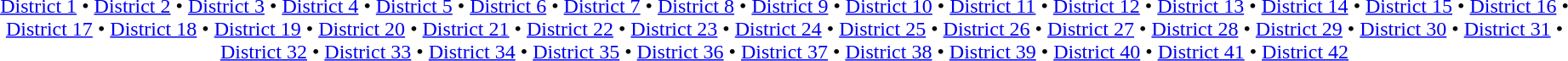<table id=toc class=toc summary=Contents>
<tr>
<td align=center><br><a href='#'>District 1</a> • <a href='#'>District 2</a> • <a href='#'>District 3</a> • <a href='#'>District 4</a> • <a href='#'>District 5</a> • <a href='#'>District 6</a> • <a href='#'>District 7</a> • <a href='#'>District 8</a> • <a href='#'>District 9</a> • <a href='#'>District 10</a> • <a href='#'>District 11</a> • <a href='#'>District 12</a> • <a href='#'>District 13</a> • <a href='#'>District 14</a> • <a href='#'>District 15</a> • <a href='#'>District 16</a> • <a href='#'>District 17</a> • <a href='#'>District 18</a> • <a href='#'>District 19</a> • <a href='#'>District 20</a> • <a href='#'>District 21</a> • <a href='#'>District 22</a> • <a href='#'>District 23</a> • <a href='#'>District 24</a> • <a href='#'>District 25</a> • <a href='#'>District 26</a> • <a href='#'>District 27</a> • <a href='#'>District 28</a> • <a href='#'>District 29</a> • <a href='#'>District 30</a> • <a href='#'>District 31</a> • <a href='#'>District 32</a> • <a href='#'>District 33</a> • <a href='#'>District 34</a> • <a href='#'>District 35</a> • <a href='#'>District 36</a> • <a href='#'>District 37</a> • <a href='#'>District 38</a> • <a href='#'>District 39</a> • <a href='#'>District 40</a> • <a href='#'>District 41</a> • <a href='#'>District 42</a></td>
</tr>
</table>
